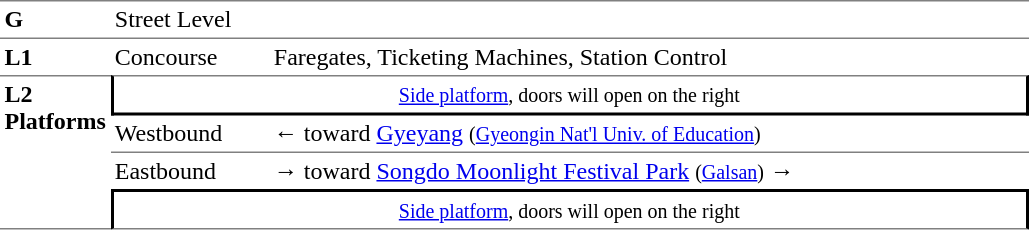<table table border=0 cellspacing=0 cellpadding=3>
<tr>
<td style="border-top:solid 1px gray;border-bottom:solid 1px gray;" width=50 valign=top><strong>G</strong></td>
<td style="border-top:solid 1px gray;border-bottom:solid 1px gray;" width=100 valign=top>Street Level</td>
<td style="border-top:solid 1px gray;border-bottom:solid 1px gray;" width=400 valign=top></td>
</tr>
<tr>
<td style="border-bottom:solid 0 gray;" width=50 valign=top><strong>L1</strong></td>
<td style="border-bottom:solid 0 gray;" width=100 valign=top>Concourse</td>
<td style="border-bottom:solid 0 gray;" width=500 valign=top>Faregates, Ticketing Machines, Station Control</td>
</tr>
<tr>
<td style="border-top:solid 1px gray;border-bottom:solid 1px gray;" rowspan=4 valign=top><strong>L2<br>Platforms</strong></td>
<td style="border-top:solid 1px gray;border-right:solid 2px black;border-left:solid 2px black;border-bottom:solid 2px black;text-align:center;" colspan=2><small><a href='#'>Side platform</a>, doors will open on the right</small></td>
</tr>
<tr>
<td style="border-bottom:solid 1px gray;">Westbound</td>
<td style="border-bottom:solid 1px gray;">←  toward <a href='#'>Gyeyang</a> <small>(<a href='#'>Gyeongin Nat'l Univ. of Education</a>)</small></td>
</tr>
<tr>
<td>Eastbound</td>
<td><span>→</span>  toward <a href='#'>Songdo Moonlight Festival Park</a> <small>(<a href='#'>Galsan</a>)</small> →</td>
</tr>
<tr>
<td style="border-top:solid 2px black;border-right:solid 2px black;border-left:solid 2px black;border-bottom:solid 1px gray;text-align:center;" colspan=2><small><a href='#'>Side platform</a>, doors will open on the right</small></td>
</tr>
</table>
